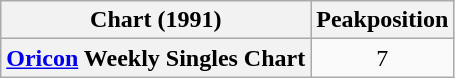<table class="wikitable plainrowheaders" style="text-align:center;">
<tr>
<th>Chart (1991)</th>
<th>Peakposition</th>
</tr>
<tr>
<th scope="row"><a href='#'>Oricon</a> Weekly Singles Chart</th>
<td>7</td>
</tr>
</table>
